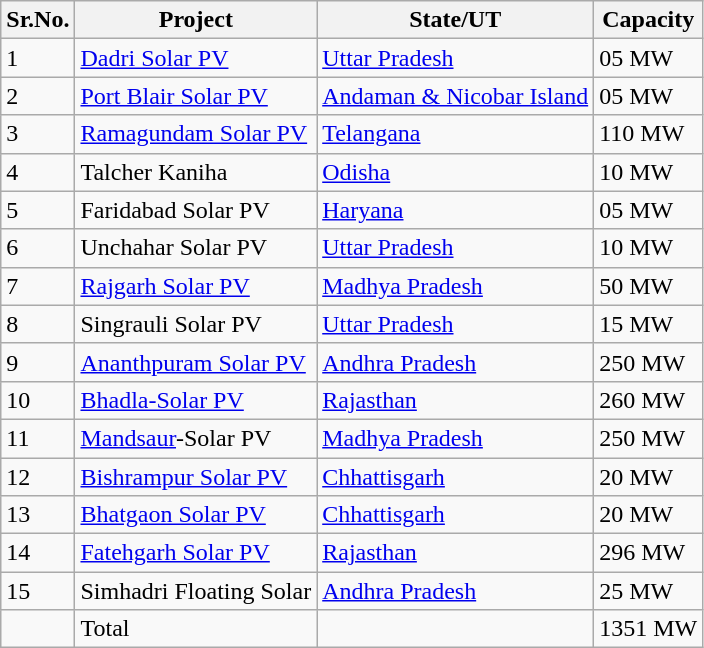<table class="wikitable">
<tr>
<th>Sr.No.</th>
<th>Project</th>
<th>State/UT</th>
<th>Capacity</th>
</tr>
<tr>
<td>1</td>
<td><a href='#'>Dadri Solar PV</a></td>
<td><a href='#'>Uttar Pradesh</a></td>
<td>05 MW</td>
</tr>
<tr>
<td>2</td>
<td><a href='#'>Port Blair Solar PV</a></td>
<td><a href='#'>Andaman & Nicobar Island</a></td>
<td>05 MW</td>
</tr>
<tr>
<td>3</td>
<td><a href='#'>Ramagundam Solar PV</a></td>
<td><a href='#'>Telangana</a></td>
<td>110 MW</td>
</tr>
<tr>
<td>4</td>
<td>Talcher Kaniha</td>
<td><a href='#'>Odisha</a></td>
<td>10 MW</td>
</tr>
<tr>
<td>5</td>
<td>Faridabad Solar PV</td>
<td><a href='#'>Haryana</a></td>
<td>05 MW</td>
</tr>
<tr>
<td>6</td>
<td>Unchahar Solar PV</td>
<td><a href='#'>Uttar Pradesh</a></td>
<td>10 MW</td>
</tr>
<tr>
<td>7</td>
<td><a href='#'>Rajgarh Solar PV</a></td>
<td><a href='#'>Madhya Pradesh</a></td>
<td>50 MW</td>
</tr>
<tr>
<td>8</td>
<td>Singrauli Solar PV</td>
<td><a href='#'>Uttar Pradesh</a></td>
<td>15 MW</td>
</tr>
<tr>
<td>9</td>
<td><a href='#'>Ananthpuram Solar PV</a></td>
<td><a href='#'>Andhra Pradesh</a></td>
<td>250 MW</td>
</tr>
<tr>
<td>10</td>
<td><a href='#'>Bhadla-Solar PV</a></td>
<td><a href='#'>Rajasthan</a></td>
<td>260 MW</td>
</tr>
<tr>
<td>11</td>
<td><a href='#'>Mandsaur</a>-Solar PV</td>
<td><a href='#'>Madhya Pradesh</a></td>
<td>250 MW</td>
</tr>
<tr>
<td>12</td>
<td><a href='#'>Bishrampur Solar PV</a></td>
<td><a href='#'>Chhattisgarh</a></td>
<td>20 MW</td>
</tr>
<tr>
<td>13</td>
<td><a href='#'>Bhatgaon Solar PV</a></td>
<td><a href='#'>Chhattisgarh</a></td>
<td>20 MW</td>
</tr>
<tr>
<td>14</td>
<td><a href='#'>Fatehgarh Solar PV</a></td>
<td><a href='#'>Rajasthan</a></td>
<td>296 MW</td>
</tr>
<tr>
<td>15</td>
<td>Simhadri Floating Solar</td>
<td><a href='#'>Andhra Pradesh</a></td>
<td>25 MW</td>
</tr>
<tr>
<td></td>
<td>Total</td>
<td></td>
<td>1351 MW</td>
</tr>
</table>
